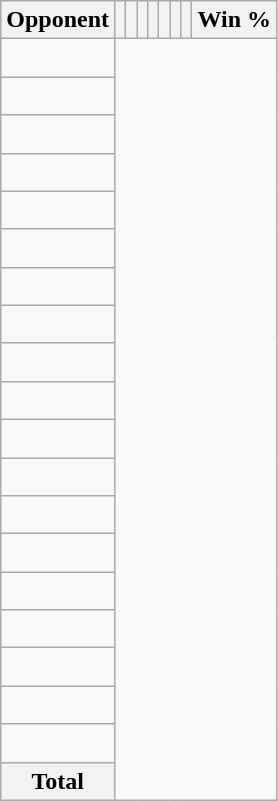<table class="wikitable sortable collapsible collapsed" style="text-align: center;">
<tr>
<th>Opponent</th>
<th></th>
<th></th>
<th></th>
<th></th>
<th></th>
<th></th>
<th></th>
<th>Win %</th>
</tr>
<tr>
<td align="left"><br></td>
</tr>
<tr>
<td align="left"><br></td>
</tr>
<tr>
<td align="left"><br></td>
</tr>
<tr>
<td align="left"><br></td>
</tr>
<tr>
<td align="left"><br></td>
</tr>
<tr>
<td align="left"><br></td>
</tr>
<tr>
<td align="left"><br></td>
</tr>
<tr>
<td align="left"><br></td>
</tr>
<tr>
<td align="left"><br></td>
</tr>
<tr>
<td align="left"><br></td>
</tr>
<tr>
<td align="left"><br></td>
</tr>
<tr>
<td align="left"><br></td>
</tr>
<tr>
<td align="left"><br></td>
</tr>
<tr>
<td align="left"><br></td>
</tr>
<tr>
<td align="left"><br></td>
</tr>
<tr>
<td align="left"><br></td>
</tr>
<tr>
<td align="left"><br></td>
</tr>
<tr>
<td align="left"><br></td>
</tr>
<tr>
<td align="left"><br></td>
</tr>
<tr class="sortbottom">
<th>Total<br></th>
</tr>
</table>
